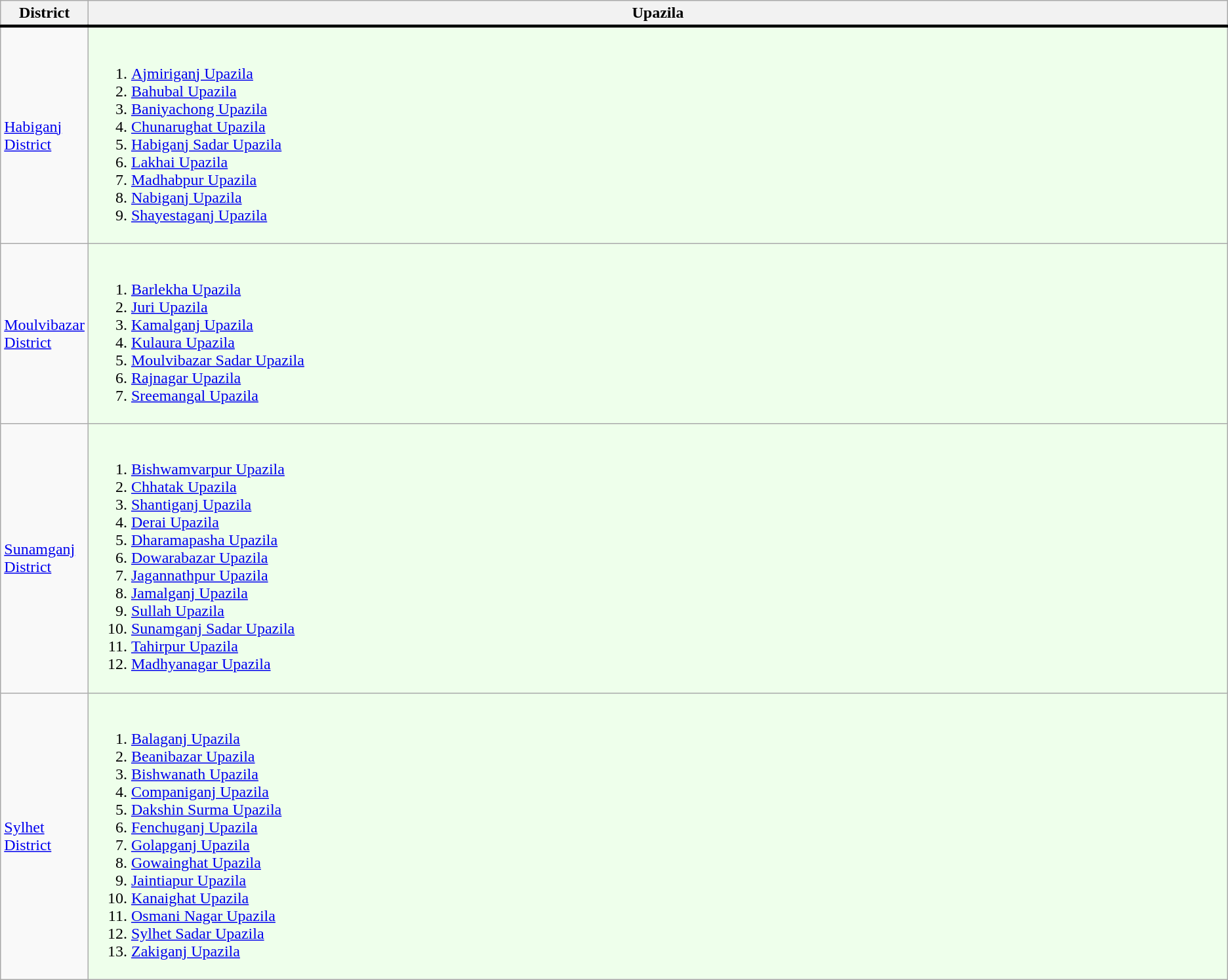<table class="wikitable">
<tr>
<th>District</th>
<th colspan="7" width="100%">Upazila</th>
</tr>
<tr style="border-top: 3px solid black">
<td rowspan="1"><a href='#'>Habiganj District</a></td>
<td colspan="2" style="background: #eeffeb"><br><ol><li><a href='#'>Ajmiriganj Upazila</a></li><li><a href='#'>Bahubal Upazila</a></li><li><a href='#'>Baniyachong Upazila</a></li><li><a href='#'>Chunarughat Upazila</a></li><li><a href='#'>Habiganj Sadar Upazila</a></li><li><a href='#'>Lakhai Upazila</a></li><li><a href='#'>Madhabpur Upazila</a></li><li><a href='#'>Nabiganj Upazila</a></li><li><a href='#'>Shayestaganj Upazila</a></li></ol></td>
</tr>
<tr>
<td rowspan="1"><a href='#'>Moulvibazar District</a></td>
<td colspan="2" style="background: #eeffeb"><br><ol><li><a href='#'>Barlekha Upazila</a></li><li><a href='#'>Juri Upazila</a></li><li><a href='#'>Kamalganj Upazila</a></li><li><a href='#'>Kulaura Upazila</a></li><li><a href='#'>Moulvibazar Sadar Upazila</a></li><li><a href='#'>Rajnagar Upazila</a></li><li><a href='#'>Sreemangal Upazila</a></li></ol></td>
</tr>
<tr>
<td rowspan="1"><a href='#'>Sunamganj District</a></td>
<td colspan="2" style="background: #eeffeb"><br><ol><li><a href='#'>Bishwamvarpur Upazila</a></li><li><a href='#'>Chhatak Upazila</a></li><li><a href='#'>Shantiganj Upazila</a></li><li><a href='#'>Derai Upazila</a></li><li><a href='#'>Dharamapasha Upazila</a></li><li><a href='#'>Dowarabazar Upazila</a></li><li><a href='#'>Jagannathpur Upazila</a></li><li><a href='#'>Jamalganj Upazila</a></li><li><a href='#'>Sullah Upazila</a></li><li><a href='#'>Sunamganj Sadar Upazila</a></li><li><a href='#'>Tahirpur Upazila</a></li><li><a href='#'>Madhyanagar Upazila</a></li></ol></td>
</tr>
<tr>
<td rowspan="1"><a href='#'>Sylhet District</a></td>
<td colspan="2" style="background: #eeffeb"><br><ol><li><a href='#'>Balaganj Upazila</a></li><li><a href='#'>Beanibazar Upazila</a></li><li><a href='#'>Bishwanath Upazila</a></li><li><a href='#'>Companiganj Upazila</a></li><li><a href='#'>Dakshin Surma Upazila</a></li><li><a href='#'>Fenchuganj Upazila</a></li><li><a href='#'>Golapganj Upazila</a></li><li><a href='#'>Gowainghat Upazila</a></li><li><a href='#'>Jaintiapur Upazila</a></li><li><a href='#'>Kanaighat Upazila</a></li><li><a href='#'>Osmani Nagar Upazila</a></li><li><a href='#'>Sylhet Sadar Upazila</a></li><li><a href='#'>Zakiganj Upazila</a></li></ol></td>
</tr>
</table>
